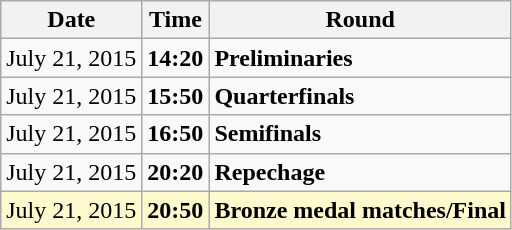<table class="wikitable">
<tr>
<th>Date</th>
<th>Time</th>
<th>Round</th>
</tr>
<tr>
<td>July 21, 2015</td>
<td><strong>14:20</strong></td>
<td><strong>Preliminaries</strong></td>
</tr>
<tr>
<td>July 21, 2015</td>
<td><strong>15:50</strong></td>
<td><strong>Quarterfinals</strong></td>
</tr>
<tr>
<td>July 21, 2015</td>
<td><strong>16:50</strong></td>
<td><strong>Semifinals</strong></td>
</tr>
<tr>
<td>July 21, 2015</td>
<td><strong>20:20</strong></td>
<td><strong>Repechage</strong></td>
</tr>
<tr style=background:lemonchiffon>
<td>July 21, 2015</td>
<td><strong>20:50</strong></td>
<td><strong>Bronze medal matches/Final</strong></td>
</tr>
</table>
